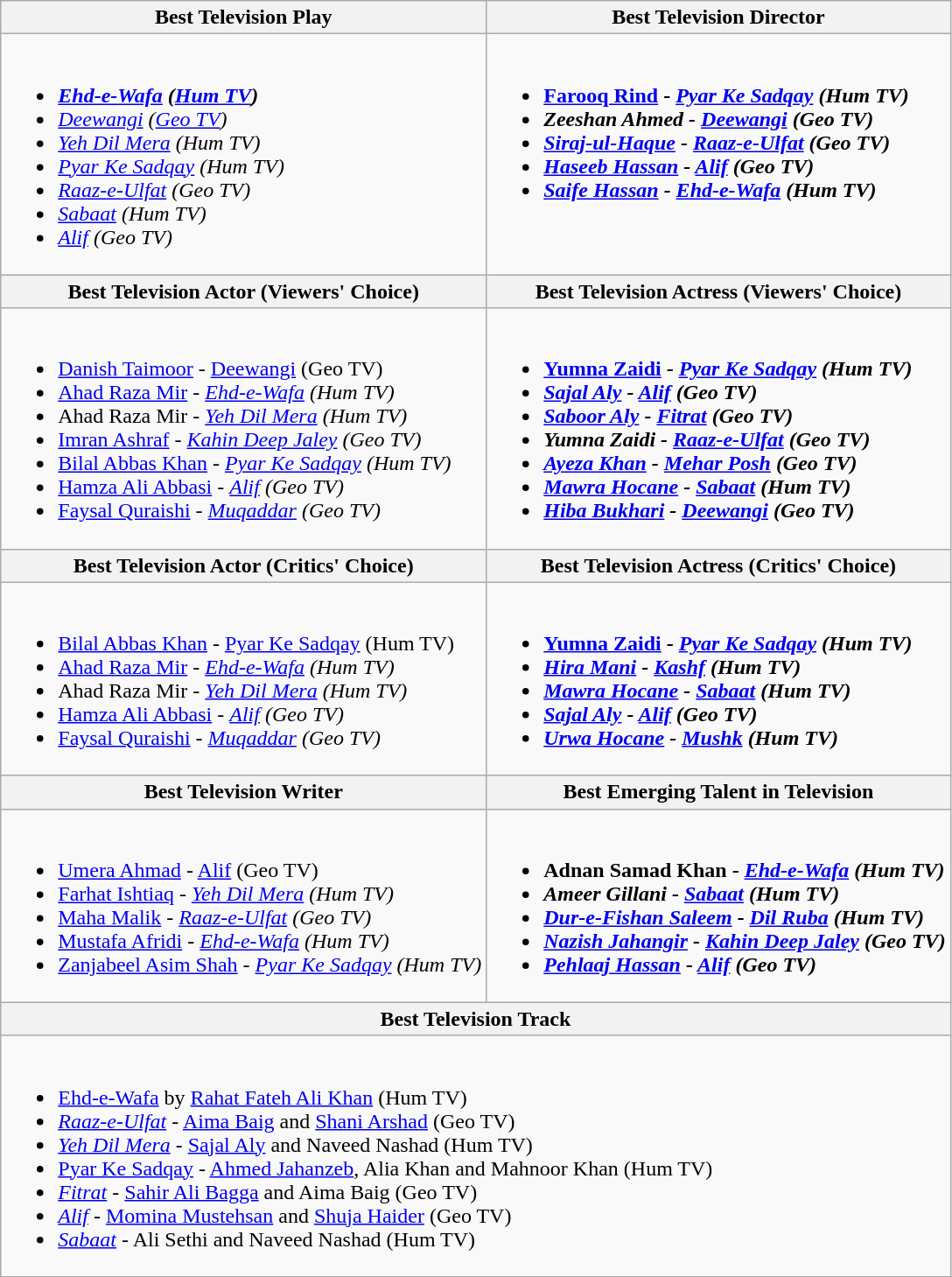<table class=wikitable style="width=100%">
<tr>
<th style="width=50%">Best Television Play</th>
<th style="width=50%">Best Television Director</th>
</tr>
<tr>
<td valign="top"><br><ul><li><strong><em><a href='#'>Ehd-e-Wafa</a> (<a href='#'>Hum TV</a>)</em></strong></li><li><em><a href='#'>Deewangi</a> (<a href='#'>Geo TV</a>)</em></li><li><em><a href='#'>Yeh Dil Mera</a> (Hum TV)</em></li><li><em><a href='#'>Pyar Ke Sadqay</a> (Hum TV)</em></li><li><em><a href='#'>Raaz-e-Ulfat</a> (Geo TV)</em></li><li><em><a href='#'>Sabaat</a> (Hum TV)</em></li><li><em><a href='#'>Alif</a> (Geo TV)</em></li></ul></td>
<td valign="top"><br><ul><li><strong><a href='#'>Farooq Rind</a> - <em><a href='#'>Pyar Ke Sadqay</a> (Hum TV) <strong><em></li><li>Zeeshan Ahmed - </em><a href='#'>Deewangi</a> (Geo TV)<em></li><li><a href='#'>Siraj-ul-Haque</a> - </em><a href='#'>Raaz-e-Ulfat</a> (Geo TV)<em></li><li><a href='#'>Haseeb Hassan</a> - </em><a href='#'>Alif</a> (Geo TV)<em></li><li><a href='#'>Saife Hassan</a> - </em><a href='#'>Ehd-e-Wafa</a> (Hum TV)<em></li></ul></td>
</tr>
<tr>
<th style="width=50%">Best Television Actor  (Viewers' Choice)</th>
<th style="width=50%">Best Television Actress  (Viewers' Choice)</th>
</tr>
<tr>
<td valign="top"><br><ul><li></strong><a href='#'>Danish Taimoor</a> - </em><a href='#'>Deewangi</a> (Geo TV)</em></strong></li><li><a href='#'>Ahad Raza Mir</a> - <em><a href='#'>Ehd-e-Wafa</a> (Hum TV)</em></li><li>Ahad Raza Mir - <em><a href='#'>Yeh Dil Mera</a> (Hum TV)</em></li><li><a href='#'>Imran Ashraf</a> - <em><a href='#'>Kahin Deep Jaley</a> (Geo TV)</em></li><li><a href='#'>Bilal Abbas Khan</a> - <em><a href='#'>Pyar Ke Sadqay</a> (Hum TV)</em></li><li><a href='#'>Hamza Ali Abbasi</a> - <em><a href='#'>Alif</a> (Geo TV)</em></li><li><a href='#'>Faysal Quraishi</a> - <em><a href='#'>Muqaddar</a> (Geo TV)</em></li></ul></td>
<td valign="top"><br><ul><li><strong><a href='#'>Yumna Zaidi</a> - <em><a href='#'>Pyar Ke Sadqay</a> (Hum TV)<strong><em></li><li><a href='#'>Sajal Aly</a> - </em><a href='#'>Alif</a> (Geo TV)<em></li><li><a href='#'>Saboor Aly</a> - </em><a href='#'>Fitrat</a> (Geo TV)<em></li><li>Yumna Zaidi - </em><a href='#'>Raaz-e-Ulfat</a> (Geo TV)<em></li><li><a href='#'>Ayeza Khan</a> - </em><a href='#'>Mehar Posh</a> (Geo TV)<em></li><li><a href='#'>Mawra Hocane</a> - </em><a href='#'>Sabaat</a> (Hum TV)<em></li><li><a href='#'>Hiba Bukhari</a> - </em><a href='#'>Deewangi</a> (Geo TV)<em></li></ul></td>
</tr>
<tr>
<th style="width=50%">Best Television Actor (Critics' Choice)</th>
<th style="width=50%">Best Television Actress (Critics' Choice)</th>
</tr>
<tr>
<td valign="top"><br><ul><li></strong><a href='#'>Bilal Abbas Khan</a> - </em><a href='#'>Pyar Ke Sadqay</a> (Hum TV) </em></strong></li><li><a href='#'>Ahad Raza Mir</a> - <em><a href='#'>Ehd-e-Wafa</a> (Hum TV)</em></li><li>Ahad Raza Mir - <em><a href='#'>Yeh Dil Mera</a> (Hum TV)</em></li><li><a href='#'>Hamza Ali Abbasi</a> - <em><a href='#'>Alif</a> (Geo TV)</em></li><li><a href='#'>Faysal Quraishi</a> - <em><a href='#'>Muqaddar</a> (Geo TV)</em></li></ul></td>
<td valign="top"><br><ul><li><strong><a href='#'>Yumna Zaidi</a> - <em><a href='#'>Pyar Ke Sadqay</a> (Hum TV) <strong><em></li><li><a href='#'>Hira Mani</a> - </em><a href='#'>Kashf</a> (Hum TV)<em></li><li><a href='#'>Mawra Hocane</a> - </em><a href='#'>Sabaat</a> (Hum TV)<em></li><li><a href='#'>Sajal Aly</a> - </em><a href='#'>Alif</a> (Geo TV)<em></li><li><a href='#'>Urwa Hocane</a> - </em><a href='#'>Mushk</a> (Hum TV)<em></li></ul></td>
</tr>
<tr>
<th style="width=50%">Best Television Writer</th>
<th style="width=50%">Best Emerging Talent in Television</th>
</tr>
<tr>
<td valign="top"><br><ul><li></strong><a href='#'>Umera Ahmad</a> - </em><a href='#'>Alif</a> (Geo TV)</em></strong></li><li><a href='#'>Farhat Ishtiaq</a> - <em><a href='#'>Yeh Dil Mera</a> (Hum TV)</em></li><li><a href='#'>Maha Malik</a> - <em><a href='#'>Raaz-e-Ulfat</a> (Geo TV)</em></li><li><a href='#'>Mustafa Afridi</a> - <em><a href='#'>Ehd-e-Wafa</a> (Hum TV)</em></li><li><a href='#'>Zanjabeel Asim Shah</a> - <em><a href='#'>Pyar Ke Sadqay</a> (Hum TV)</em></li></ul></td>
<td valign="top"><br><ul><li><strong>Adnan Samad Khan - <em><a href='#'>Ehd-e-Wafa</a> (Hum TV)<strong><em></li><li>Ameer Gillani - </em><a href='#'>Sabaat</a> (Hum TV)<em></li><li><a href='#'>Dur-e-Fishan Saleem</a> - </em><a href='#'>Dil Ruba</a> (Hum TV)<em></li><li><a href='#'>Nazish Jahangir</a> - </em><a href='#'>Kahin Deep Jaley</a> (Geo TV)<em></li><li><a href='#'>Pehlaaj Hassan</a> - </em><a href='#'>Alif</a> (Geo TV)<em></li></ul></td>
</tr>
<tr>
<th colspan="2" style="width=50%">Best Television Track</th>
</tr>
<tr>
<td colspan=2 valign="top"><br><ul><li></em></strong><a href='#'>Ehd-e-Wafa</a></em> by <a href='#'>Rahat Fateh Ali Khan</a> (Hum TV) </strong></li><li><em><a href='#'>Raaz-e-Ulfat</a></em> - <a href='#'>Aima Baig</a> and <a href='#'>Shani Arshad</a> (Geo TV)</li><li><em><a href='#'>Yeh Dil Mera</a></em> - <a href='#'>Sajal Aly</a> and Naveed Nashad (Hum TV)</li><li><a href='#'>Pyar Ke Sadqay</a> - <a href='#'>Ahmed Jahanzeb</a>, Alia Khan and Mahnoor Khan (Hum TV)</li><li><em><a href='#'>Fitrat</a></em> - <a href='#'>Sahir Ali Bagga</a> and Aima Baig (Geo TV)</li><li><em><a href='#'>Alif</a></em> - <a href='#'>Momina Mustehsan</a> and <a href='#'>Shuja Haider</a> (Geo TV)</li><li><em><a href='#'>Sabaat</a></em> - Ali Sethi and Naveed Nashad (Hum TV)</li></ul></td>
</tr>
</table>
